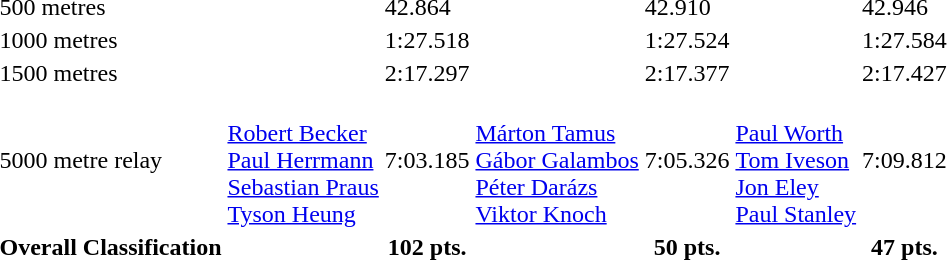<table>
<tr>
<td>500 metres</td>
<td></td>
<td>42.864</td>
<td></td>
<td>42.910</td>
<td></td>
<td>42.946</td>
</tr>
<tr>
<td>1000 metres</td>
<td></td>
<td>1:27.518</td>
<td></td>
<td>1:27.524</td>
<td></td>
<td>1:27.584</td>
</tr>
<tr>
<td>1500 metres</td>
<td></td>
<td>2:17.297</td>
<td></td>
<td>2:17.377</td>
<td></td>
<td>2:17.427</td>
</tr>
<tr>
<td>5000 metre relay</td>
<td valign=top><br><a href='#'>Robert Becker</a><br><a href='#'>Paul Herrmann</a><br><a href='#'>Sebastian Praus</a><br><a href='#'>Tyson Heung</a></td>
<td>7:03.185</td>
<td valign=top><br><a href='#'>Márton Tamus</a><br><a href='#'>Gábor Galambos</a><br><a href='#'>Péter Darázs</a><br><a href='#'>Viktor Knoch</a></td>
<td>7:05.326</td>
<td valign=top><br><a href='#'>Paul Worth</a><br><a href='#'>Tom Iveson</a><br><a href='#'>Jon Eley</a><br><a href='#'>Paul Stanley</a></td>
<td>7:09.812</td>
</tr>
<tr>
<th>Overall Classification</th>
<th></th>
<th>102 pts.</th>
<th></th>
<th>50 pts.</th>
<th></th>
<th>47 pts.</th>
</tr>
</table>
